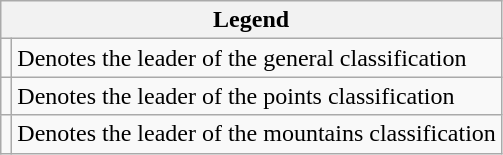<table class="wikitable">
<tr>
<th colspan="2">Legend</th>
</tr>
<tr>
<td></td>
<td>Denotes the leader of the general classification</td>
</tr>
<tr>
<td></td>
<td>Denotes the leader of the points classification</td>
</tr>
<tr>
<td></td>
<td>Denotes the leader of the mountains classification</td>
</tr>
</table>
